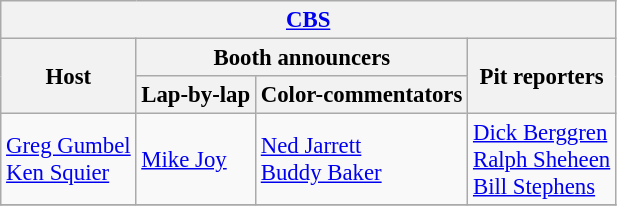<table class="wikitable" style="font-size: 95%">
<tr>
<th colspan=4><a href='#'>CBS</a></th>
</tr>
<tr>
<th rowspan=2>Host</th>
<th colspan=2>Booth announcers</th>
<th rowspan=2>Pit reporters</th>
</tr>
<tr>
<th><strong>Lap-by-lap</strong></th>
<th><strong>Color-commentators</strong></th>
</tr>
<tr>
<td><a href='#'>Greg Gumbel</a> <br> <a href='#'>Ken Squier</a></td>
<td><a href='#'>Mike Joy</a></td>
<td><a href='#'>Ned Jarrett</a> <br> <a href='#'>Buddy Baker</a></td>
<td><a href='#'>Dick Berggren</a> <br> <a href='#'>Ralph Sheheen</a> <br> <a href='#'>Bill Stephens</a></td>
</tr>
<tr>
</tr>
</table>
